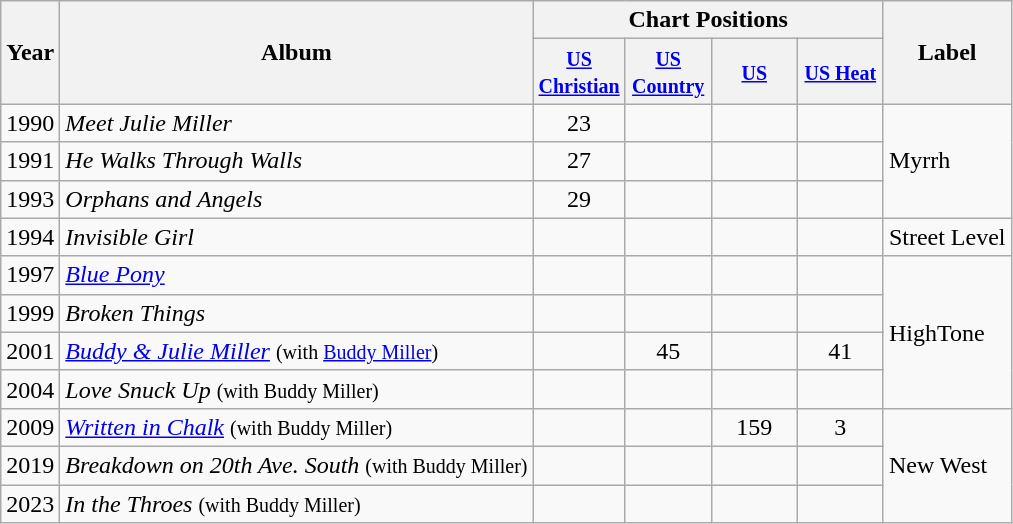<table class="wikitable">
<tr>
<th rowspan="2">Year</th>
<th rowspan="2">Album</th>
<th colspan="4">Chart Positions</th>
<th rowspan="2">Label</th>
</tr>
<tr>
<th width="50"><small><a href='#'>US Christian</a></small></th>
<th width="50"><small><a href='#'>US Country</a></small></th>
<th width="50"><small><a href='#'>US</a></small></th>
<th width="50"><small><a href='#'>US Heat</a></small></th>
</tr>
<tr>
<td>1990</td>
<td><em>Meet Julie Miller</em></td>
<td align="center">23</td>
<td></td>
<td></td>
<td></td>
<td rowspan="3">Myrrh</td>
</tr>
<tr>
<td>1991</td>
<td><em>He Walks Through Walls</em></td>
<td align="center">27</td>
<td></td>
<td></td>
<td></td>
</tr>
<tr>
<td>1993</td>
<td><em>Orphans and Angels</em></td>
<td align="center">29</td>
<td></td>
<td></td>
<td></td>
</tr>
<tr>
<td>1994</td>
<td><em>Invisible Girl</em></td>
<td></td>
<td></td>
<td></td>
<td></td>
<td>Street Level</td>
</tr>
<tr>
<td>1997</td>
<td><em><a href='#'>Blue Pony</a></em></td>
<td></td>
<td></td>
<td></td>
<td></td>
<td rowspan="4">HighTone</td>
</tr>
<tr>
<td>1999</td>
<td><em>Broken Things</em></td>
<td></td>
<td></td>
<td></td>
<td></td>
</tr>
<tr>
<td>2001</td>
<td><em><a href='#'>Buddy & Julie Miller</a></em> <small>(with <a href='#'>Buddy Miller</a>)</small></td>
<td></td>
<td align="center">45</td>
<td></td>
<td align="center">41</td>
</tr>
<tr>
<td>2004</td>
<td><em>Love Snuck Up</em> <small>(with Buddy Miller)</small></td>
<td></td>
<td></td>
<td></td>
<td></td>
</tr>
<tr>
<td>2009</td>
<td><em><a href='#'>Written in Chalk</a></em> <small>(with Buddy Miller)</small></td>
<td></td>
<td></td>
<td align="center">159</td>
<td align="center">3</td>
<td rowspan="3">New West</td>
</tr>
<tr>
<td>2019</td>
<td><em>Breakdown on 20th Ave. South</em> <small>(with Buddy Miller)</small></td>
<td></td>
<td></td>
<td></td>
<td></td>
</tr>
<tr>
<td>2023</td>
<td><em>In the Throes</em> <small>(with Buddy Miller)</small></td>
<td></td>
<td></td>
<td></td>
<td></td>
</tr>
</table>
